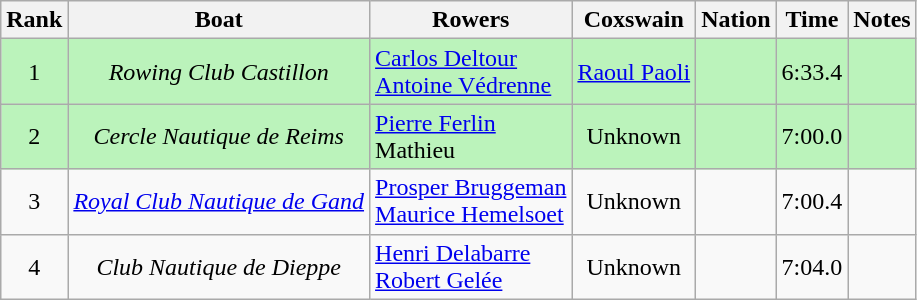<table class="wikitable sortable" style="text-align:center">
<tr>
<th>Rank</th>
<th>Boat</th>
<th>Rowers</th>
<th>Coxswain</th>
<th>Nation</th>
<th>Time</th>
<th>Notes</th>
</tr>
<tr bgcolor=bbf3bb>
<td>1</td>
<td><em>Rowing Club Castillon</em></td>
<td align=left><a href='#'>Carlos Deltour</a> <br> <a href='#'>Antoine Védrenne</a></td>
<td><a href='#'>Raoul Paoli</a></td>
<td align=left></td>
<td>6:33.4</td>
<td></td>
</tr>
<tr bgcolor=bbf3bb>
<td>2</td>
<td><em>Cercle Nautique de Reims</em></td>
<td align=left><a href='#'>Pierre Ferlin</a> <br> Mathieu</td>
<td>Unknown</td>
<td align=left></td>
<td>7:00.0</td>
<td></td>
</tr>
<tr>
<td>3</td>
<td><em><a href='#'>Royal Club Nautique de Gand</a></em></td>
<td align=left><a href='#'>Prosper Bruggeman</a> <br> <a href='#'>Maurice Hemelsoet</a></td>
<td>Unknown</td>
<td align=left></td>
<td>7:00.4</td>
<td></td>
</tr>
<tr>
<td>4</td>
<td><em>Club Nautique de Dieppe</em></td>
<td align=left><a href='#'>Henri Delabarre</a> <br> <a href='#'>Robert Gelée</a></td>
<td>Unknown</td>
<td align=left></td>
<td>7:04.0</td>
<td></td>
</tr>
</table>
